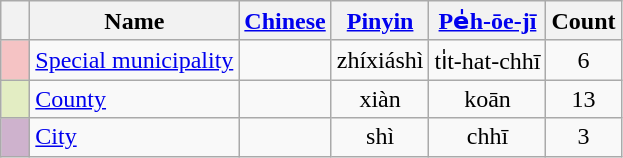<table class=wikitable>
<tr>
<th></th>
<th>Name</th>
<th><a href='#'>Chinese</a></th>
<th><a href='#'>Pinyin</a></th>
<th><a href='#'>Pe̍h-ōe-jī</a></th>
<th>Count</th>
</tr>
<tr>
<td bgcolor=f5c3c4>   </td>
<td><a href='#'>Special municipality</a></td>
<td align=center><span></span></td>
<td align=center>zhíxiáshì</td>
<td align=center>ti̍t-hat-chhī</td>
<td align=center>6</td>
</tr>
<tr>
<td bgcolor=e3edc3>   </td>
<td><a href='#'>County</a></td>
<td align=center><span></span></td>
<td align=center>xiàn</td>
<td align=center>koān</td>
<td align=center>13</td>
</tr>
<tr>
<td bgcolor=ceb2cd>   </td>
<td><a href='#'>City</a></td>
<td align=center><span></span></td>
<td align=center>shì</td>
<td align=center>chhī</td>
<td align=center>3</td>
</tr>
</table>
